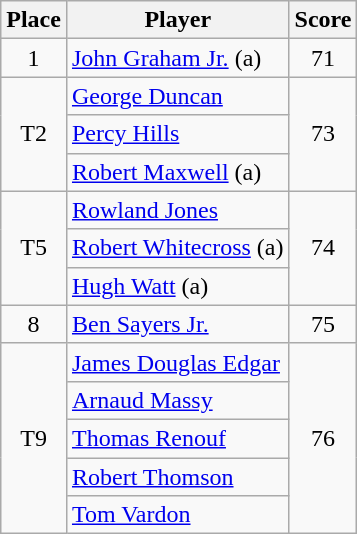<table class="wikitable">
<tr>
<th>Place</th>
<th>Player</th>
<th>Score</th>
</tr>
<tr>
<td align=center>1</td>
<td> <a href='#'>John Graham Jr.</a> (a)</td>
<td align=center>71</td>
</tr>
<tr>
<td rowspan=3 align=center>T2</td>
<td> <a href='#'>George Duncan</a></td>
<td rowspan=3 align=center>73</td>
</tr>
<tr>
<td> <a href='#'>Percy Hills</a></td>
</tr>
<tr>
<td> <a href='#'>Robert Maxwell</a> (a)</td>
</tr>
<tr>
<td rowspan=3 align=center>T5</td>
<td> <a href='#'>Rowland Jones</a></td>
<td rowspan=3 align=center>74</td>
</tr>
<tr>
<td> <a href='#'>Robert Whitecross</a> (a)</td>
</tr>
<tr>
<td> <a href='#'>Hugh Watt</a> (a)</td>
</tr>
<tr>
<td align=center>8</td>
<td> <a href='#'>Ben Sayers Jr.</a></td>
<td align=center>75</td>
</tr>
<tr>
<td rowspan=5 align=center>T9</td>
<td> <a href='#'>James Douglas Edgar</a></td>
<td rowspan=5 align=center>76</td>
</tr>
<tr>
<td> <a href='#'>Arnaud Massy</a></td>
</tr>
<tr>
<td> <a href='#'>Thomas Renouf</a></td>
</tr>
<tr>
<td> <a href='#'>Robert Thomson</a></td>
</tr>
<tr>
<td> <a href='#'>Tom Vardon</a></td>
</tr>
</table>
